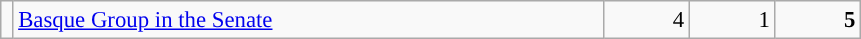<table class="wikitable" style="text-align:right; font-size:95%; border:0px; margin-top:-1px; margin-bottom:0;">
<tr>
<td width="1"></td>
<td align="left" width="387"><a href='#'>Basque Group in the Senate</a></td>
<td width="50">4</td>
<td width="50">1</td>
<td width="50"><strong>5</strong></td>
</tr>
</table>
